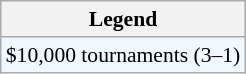<table class="wikitable" style="font-size:90%">
<tr>
<th>Legend</th>
</tr>
<tr style="background:#f0f8ff;">
<td>$10,000 tournaments (3–1)</td>
</tr>
</table>
